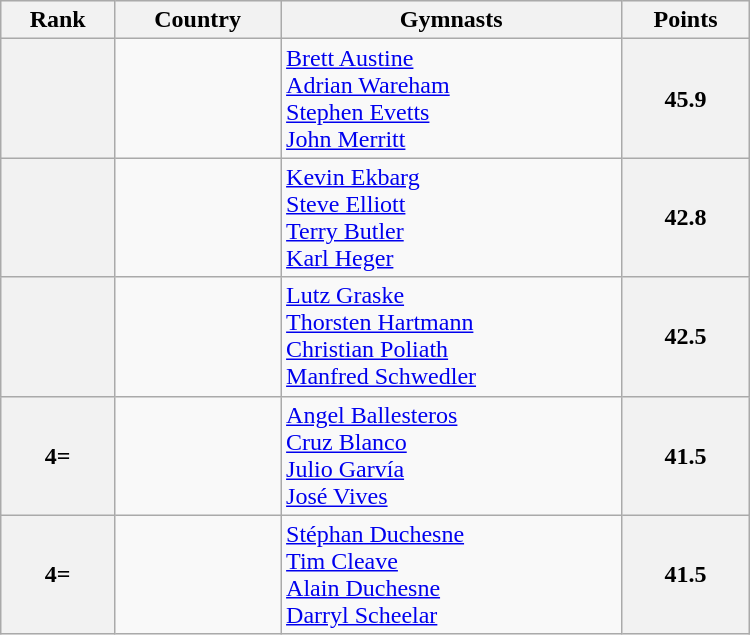<table class="wikitable" width=500>
<tr bgcolor="#efefef">
<th>Rank</th>
<th>Country</th>
<th>Gymnasts</th>
<th>Points</th>
</tr>
<tr>
<th></th>
<td></td>
<td><a href='#'>Brett Austine</a> <br> <a href='#'>Adrian Wareham</a> <br> <a href='#'>Stephen Evetts</a> <br> <a href='#'>John Merritt</a></td>
<th>45.9</th>
</tr>
<tr>
<th></th>
<td></td>
<td><a href='#'>Kevin Ekbarg</a> <br> <a href='#'>Steve Elliott</a> <br> <a href='#'>Terry Butler</a> <br> <a href='#'>Karl Heger</a></td>
<th>42.8</th>
</tr>
<tr>
<th></th>
<td></td>
<td><a href='#'>Lutz Graske</a> <br> <a href='#'>Thorsten Hartmann</a> <br> <a href='#'>Christian Poliath</a> <br> <a href='#'>Manfred Schwedler</a></td>
<th>42.5</th>
</tr>
<tr>
<th>4=</th>
<td></td>
<td><a href='#'>Angel Ballesteros</a> <br> <a href='#'>Cruz Blanco</a> <br> <a href='#'>Julio Garvía</a> <br> <a href='#'>José Vives</a></td>
<th>41.5</th>
</tr>
<tr>
<th>4=</th>
<td></td>
<td><a href='#'>Stéphan Duchesne</a> <br> <a href='#'>Tim Cleave</a> <br> <a href='#'>Alain Duchesne</a> <br> <a href='#'>Darryl Scheelar</a></td>
<th>41.5</th>
</tr>
</table>
